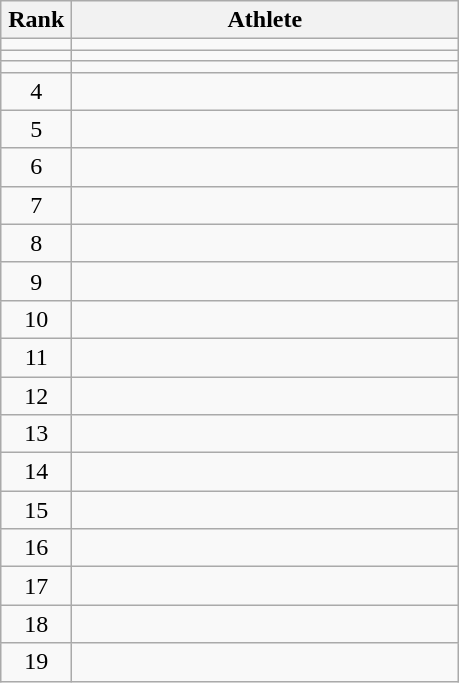<table class="wikitable" style="text-align: center;">
<tr>
<th width=40>Rank</th>
<th width=250>Athlete</th>
</tr>
<tr>
<td></td>
<td align="left"></td>
</tr>
<tr>
<td></td>
<td align="left"></td>
</tr>
<tr>
<td></td>
<td align="left"></td>
</tr>
<tr>
<td>4</td>
<td align="left"></td>
</tr>
<tr>
<td>5</td>
<td align="left"></td>
</tr>
<tr>
<td>6</td>
<td align="left"></td>
</tr>
<tr>
<td>7</td>
<td align="left"></td>
</tr>
<tr>
<td>8</td>
<td align="left"></td>
</tr>
<tr>
<td>9</td>
<td align="left"></td>
</tr>
<tr>
<td>10</td>
<td align="left"></td>
</tr>
<tr>
<td>11</td>
<td align="left"></td>
</tr>
<tr>
<td>12</td>
<td align="left"></td>
</tr>
<tr>
<td>13</td>
<td align="left"></td>
</tr>
<tr>
<td>14</td>
<td align="left"></td>
</tr>
<tr>
<td>15</td>
<td align="left"></td>
</tr>
<tr>
<td>16</td>
<td align="left"></td>
</tr>
<tr>
<td>17</td>
<td align="left"></td>
</tr>
<tr>
<td>18</td>
<td align="left"></td>
</tr>
<tr>
<td>19</td>
<td align="left"></td>
</tr>
</table>
